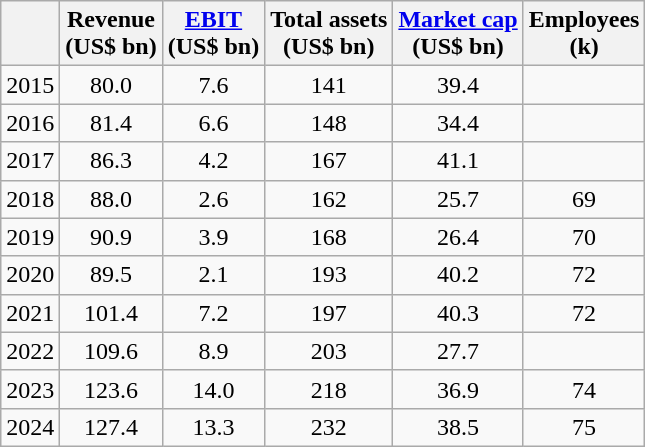<table class="wikitable" style="text-align:center">
<tr>
<th></th>
<th>Revenue<br>(US$ bn)</th>
<th><a href='#'>EBIT</a><br>(US$ bn)</th>
<th>Total assets<br>(US$ bn)</th>
<th><a href='#'>Market cap</a><br>(US$ bn)</th>
<th>Employees<br>(k)</th>
</tr>
<tr>
<td>2015</td>
<td>80.0</td>
<td>7.6</td>
<td>141</td>
<td>39.4</td>
<td></td>
</tr>
<tr>
<td>2016</td>
<td>81.4</td>
<td>6.6</td>
<td>148</td>
<td>34.4</td>
<td></td>
</tr>
<tr>
<td>2017</td>
<td>86.3</td>
<td>4.2</td>
<td>167</td>
<td>41.1</td>
<td></td>
</tr>
<tr>
<td>2018</td>
<td>88.0</td>
<td>2.6</td>
<td>162</td>
<td>25.7</td>
<td>69</td>
</tr>
<tr>
<td>2019</td>
<td>90.9</td>
<td>3.9</td>
<td>168</td>
<td>26.4</td>
<td>70</td>
</tr>
<tr>
<td>2020</td>
<td>89.5</td>
<td>2.1</td>
<td>193</td>
<td>40.2</td>
<td>72</td>
</tr>
<tr>
<td>2021</td>
<td>101.4</td>
<td>7.2</td>
<td>197</td>
<td>40.3</td>
<td>72</td>
</tr>
<tr>
<td>2022</td>
<td>109.6</td>
<td>8.9</td>
<td>203</td>
<td>27.7</td>
<td></td>
</tr>
<tr>
<td>2023</td>
<td>123.6</td>
<td>14.0</td>
<td>218</td>
<td>36.9</td>
<td>74</td>
</tr>
<tr>
<td>2024</td>
<td>127.4</td>
<td>13.3</td>
<td>232</td>
<td>38.5</td>
<td>75</td>
</tr>
</table>
